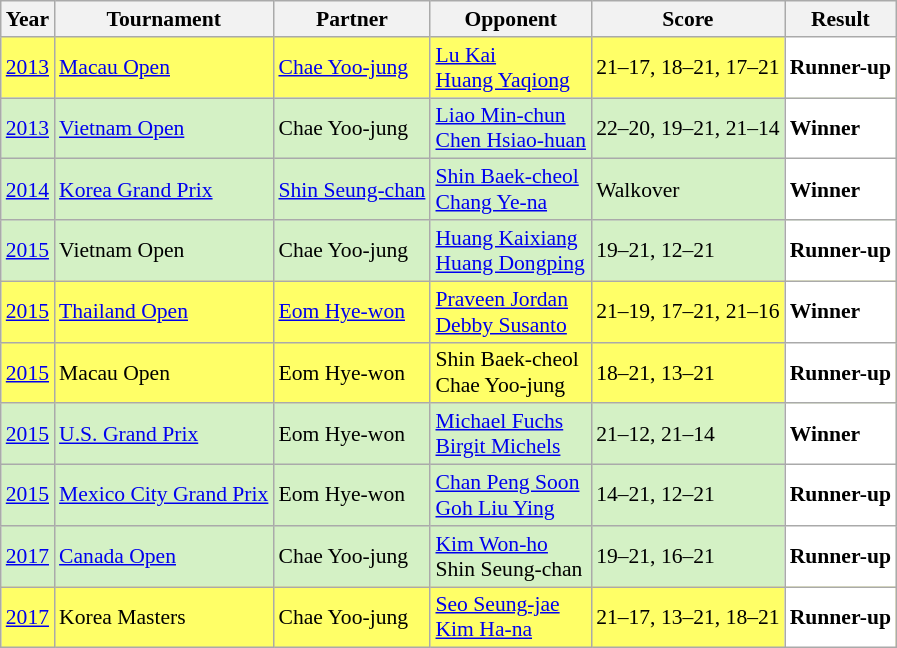<table class="sortable wikitable" style="font-size: 90%;">
<tr>
<th>Year</th>
<th>Tournament</th>
<th>Partner</th>
<th>Opponent</th>
<th>Score</th>
<th>Result</th>
</tr>
<tr style="background:#FFFF67">
<td align="center"><a href='#'>2013</a></td>
<td align="left"><a href='#'>Macau Open</a></td>
<td align="left"> <a href='#'>Chae Yoo-jung</a></td>
<td align="left"> <a href='#'>Lu Kai</a><br> <a href='#'>Huang Yaqiong</a></td>
<td align="left">21–17, 18–21, 17–21</td>
<td style="text-align:left; background:white"> <strong>Runner-up</strong></td>
</tr>
<tr style="background:#D4F1C5">
<td align="center"><a href='#'>2013</a></td>
<td align="left"><a href='#'>Vietnam Open</a></td>
<td align="left"> Chae Yoo-jung</td>
<td align="left"> <a href='#'>Liao Min-chun</a><br> <a href='#'>Chen Hsiao-huan</a></td>
<td align="left">22–20, 19–21, 21–14</td>
<td style="text-align:left; background:white"> <strong>Winner</strong></td>
</tr>
<tr style="background:#D4F1C5">
<td align="center"><a href='#'>2014</a></td>
<td align="left"><a href='#'>Korea Grand Prix</a></td>
<td align="left"> <a href='#'>Shin Seung-chan</a></td>
<td align="left"> <a href='#'>Shin Baek-cheol</a><br> <a href='#'>Chang Ye-na</a></td>
<td align="left">Walkover</td>
<td style="text-align:left; background:white"> <strong>Winner</strong></td>
</tr>
<tr style="background:#D4F1C5">
<td align="center"><a href='#'>2015</a></td>
<td align="left">Vietnam Open</td>
<td align="left"> Chae Yoo-jung</td>
<td align="left"> <a href='#'>Huang Kaixiang</a><br> <a href='#'>Huang Dongping</a></td>
<td align="left">19–21, 12–21</td>
<td style="text-align:left; background:white"> <strong>Runner-up</strong></td>
</tr>
<tr style="background:#FFFF67">
<td align="center"><a href='#'>2015</a></td>
<td align="left"><a href='#'>Thailand Open</a></td>
<td align="left"> <a href='#'>Eom Hye-won</a></td>
<td align="left"> <a href='#'>Praveen Jordan</a><br> <a href='#'>Debby Susanto</a></td>
<td align="left">21–19, 17–21, 21–16</td>
<td style="text-align:left; background:white"> <strong>Winner</strong></td>
</tr>
<tr style="background:#FFFF67">
<td align="center"><a href='#'>2015</a></td>
<td align="left">Macau Open</td>
<td align="left"> Eom Hye-won</td>
<td align="left"> Shin Baek-cheol<br> Chae Yoo-jung</td>
<td align="left">18–21, 13–21</td>
<td style="text-align:left; background:white"> <strong>Runner-up</strong></td>
</tr>
<tr style="background:#D4F1C5">
<td align="center"><a href='#'>2015</a></td>
<td align="left"><a href='#'>U.S. Grand Prix</a></td>
<td align="left"> Eom Hye-won</td>
<td align="left"> <a href='#'>Michael Fuchs</a><br> <a href='#'>Birgit Michels</a></td>
<td align="left">21–12, 21–14</td>
<td style="text-align:left; background:white"> <strong>Winner</strong></td>
</tr>
<tr style="background:#D4F1C5">
<td align="center"><a href='#'>2015</a></td>
<td align="left"><a href='#'>Mexico City Grand Prix</a></td>
<td align="left"> Eom Hye-won</td>
<td align="left"> <a href='#'>Chan Peng Soon</a><br> <a href='#'>Goh Liu Ying</a></td>
<td align="left">14–21, 12–21</td>
<td style="text-align:left; background:white"> <strong>Runner-up</strong></td>
</tr>
<tr style="background:#D4F1C5">
<td align="center"><a href='#'>2017</a></td>
<td align="left"><a href='#'>Canada Open</a></td>
<td align="left"> Chae Yoo-jung</td>
<td align="left"> <a href='#'>Kim Won-ho</a><br> Shin Seung-chan</td>
<td align="left">19–21, 16–21</td>
<td style="text-align:left; background:white"> <strong>Runner-up</strong></td>
</tr>
<tr style="background:#FFFF67">
<td align="center"><a href='#'>2017</a></td>
<td align="left">Korea Masters</td>
<td align="left"> Chae Yoo-jung</td>
<td align="left"> <a href='#'>Seo Seung-jae</a><br> <a href='#'>Kim Ha-na</a></td>
<td align="left">21–17, 13–21, 18–21</td>
<td style="text-align:left; background:white"> <strong>Runner-up</strong></td>
</tr>
</table>
